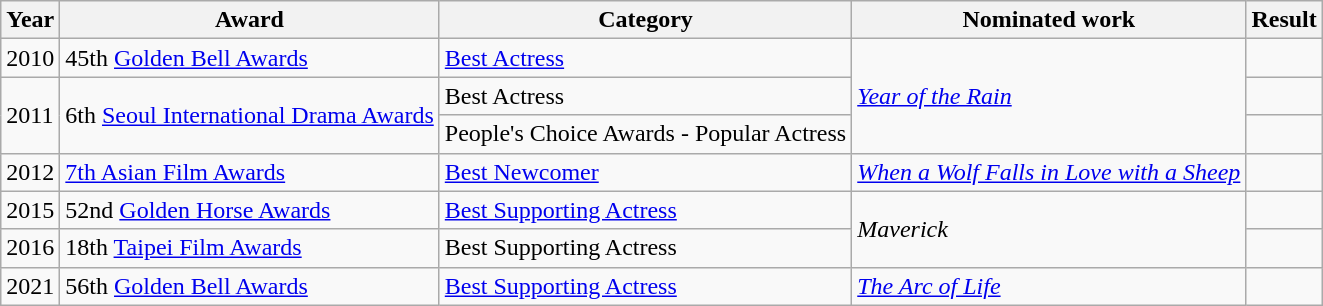<table class="wikitable sortable">
<tr>
<th>Year</th>
<th>Award</th>
<th>Category</th>
<th>Nominated work</th>
<th>Result</th>
</tr>
<tr>
<td>2010</td>
<td>45th <a href='#'>Golden Bell Awards</a></td>
<td><a href='#'>Best Actress</a></td>
<td rowspan=3><em><a href='#'>Year of the Rain</a></em></td>
<td></td>
</tr>
<tr>
<td rowspan=2>2011</td>
<td rowspan=2>6th <a href='#'>Seoul International Drama Awards</a></td>
<td>Best Actress</td>
<td></td>
</tr>
<tr>
<td>People's Choice Awards - Popular Actress</td>
<td></td>
</tr>
<tr>
<td>2012</td>
<td><a href='#'>7th Asian Film Awards</a></td>
<td><a href='#'>Best Newcomer</a></td>
<td><em><a href='#'>When a Wolf Falls in Love with a Sheep</a></em></td>
<td></td>
</tr>
<tr>
<td>2015</td>
<td>52nd <a href='#'>Golden Horse Awards</a></td>
<td><a href='#'>Best Supporting Actress</a></td>
<td rowspan=2><em>Maverick</em></td>
<td></td>
</tr>
<tr>
<td>2016</td>
<td>18th <a href='#'>Taipei Film Awards</a></td>
<td>Best Supporting Actress</td>
<td></td>
</tr>
<tr>
<td>2021</td>
<td>56th <a href='#'>Golden Bell Awards</a></td>
<td><a href='#'>Best Supporting Actress</a></td>
<td><em><a href='#'>The Arc of Life</a></em></td>
<td></td>
</tr>
</table>
